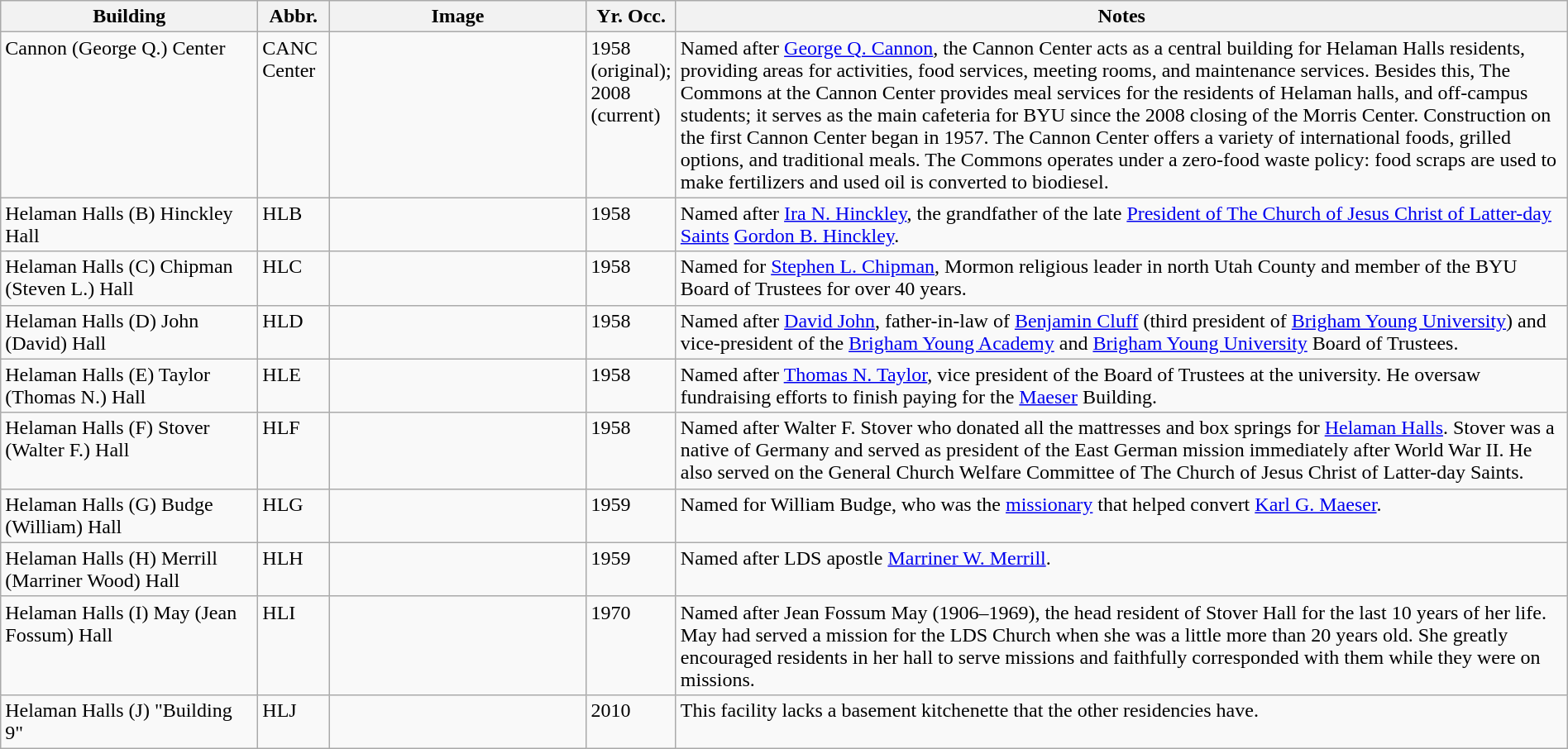<table class="wikitable sortable" style="width:100%;">
<tr>
<th width="200">Building</th>
<th Width="50">Abbr.</th>
<th width="200" class="unsortable">Image</th>
<th width="50">Yr. Occ.</th>
<th class="unsortable">Notes</th>
</tr>
<tr valign="top">
<td>Cannon (George Q.) Center</td>
<td>CANC Center</td>
<td></td>
<td>1958 (original); 2008 (current)</td>
<td>Named after <a href='#'>George Q. Cannon</a>, the Cannon Center acts as a central building for Helaman Halls residents, providing areas for activities, food services, meeting rooms, and maintenance services. Besides this, The Commons at the Cannon Center provides meal services for the residents of Helaman halls, and off-campus students; it serves as the main cafeteria for BYU since the 2008 closing of the Morris Center. Construction on the first Cannon Center began in 1957.  The Cannon Center offers a variety of international foods, grilled options, and traditional meals. The Commons operates under a zero-food waste policy: food scraps are used to make fertilizers and used oil is converted to biodiesel.</td>
</tr>
<tr valign="top" valign="top">
<td>Helaman Halls (B) Hinckley Hall</td>
<td>HLB</td>
<td></td>
<td>1958</td>
<td>Named after  <a href='#'>Ira N. Hinckley</a>, the grandfather of the late <a href='#'>President of The Church of Jesus Christ of Latter-day Saints</a> <a href='#'>Gordon B. Hinckley</a>.</td>
</tr>
<tr valign="top">
<td>Helaman Halls (C) Chipman (Steven L.) Hall</td>
<td>HLC</td>
<td></td>
<td>1958</td>
<td>Named for <a href='#'>Stephen L. Chipman</a>, Mormon religious leader in north Utah County and member of the BYU Board of Trustees for over 40 years.</td>
</tr>
<tr valign="top">
<td>Helaman Halls (D) John (David) Hall</td>
<td>HLD</td>
<td></td>
<td>1958</td>
<td>Named after <a href='#'>David John</a>, father-in-law of <a href='#'>Benjamin Cluff</a> (third president of <a href='#'>Brigham Young University</a>) and vice-president of the <a href='#'>Brigham Young Academy</a> and <a href='#'>Brigham Young University</a> Board of Trustees.</td>
</tr>
<tr valign="top">
<td>Helaman Halls (E) Taylor (Thomas N.) Hall</td>
<td>HLE</td>
<td></td>
<td>1958</td>
<td>Named after <a href='#'>Thomas N. Taylor</a>, vice president of the Board of Trustees at the university. He oversaw fundraising efforts to finish paying for the <a href='#'>Maeser</a> Building.</td>
</tr>
<tr valign="top">
<td>Helaman Halls (F) Stover (Walter F.) Hall</td>
<td>HLF</td>
<td></td>
<td>1958</td>
<td>Named after Walter F. Stover who donated all the mattresses and box springs for <a href='#'>Helaman Halls</a>.  Stover was a native of Germany and served as president of the East German mission immediately after World War II.  He also served on the General Church Welfare Committee of The Church of Jesus Christ of Latter-day Saints.</td>
</tr>
<tr valign="top">
<td>Helaman Halls (G) Budge (William) Hall</td>
<td>HLG</td>
<td></td>
<td>1959</td>
<td>Named for William Budge, who was the <a href='#'>missionary</a> that helped convert <a href='#'>Karl G. Maeser</a>.</td>
</tr>
<tr valign="top">
<td>Helaman Halls (H) Merrill (Marriner Wood) Hall</td>
<td>HLH</td>
<td></td>
<td>1959</td>
<td>Named after LDS apostle <a href='#'>Marriner W. Merrill</a>.</td>
</tr>
<tr valign="top">
<td>Helaman Halls (I) May (Jean Fossum) Hall</td>
<td>HLI</td>
<td></td>
<td>1970</td>
<td>Named after Jean Fossum May (1906–1969), the head resident of Stover Hall for the last 10 years of her life.  May had served a mission for the LDS Church when she was a little more than 20 years old.  She greatly encouraged residents in her hall to serve missions and faithfully corresponded with them while they were on missions.</td>
</tr>
<tr valign="top">
<td>Helaman Halls (J) "Building 9"</td>
<td>HLJ</td>
<td></td>
<td>2010</td>
<td>This facility lacks a basement kitchenette that the other residencies have.</td>
</tr>
</table>
